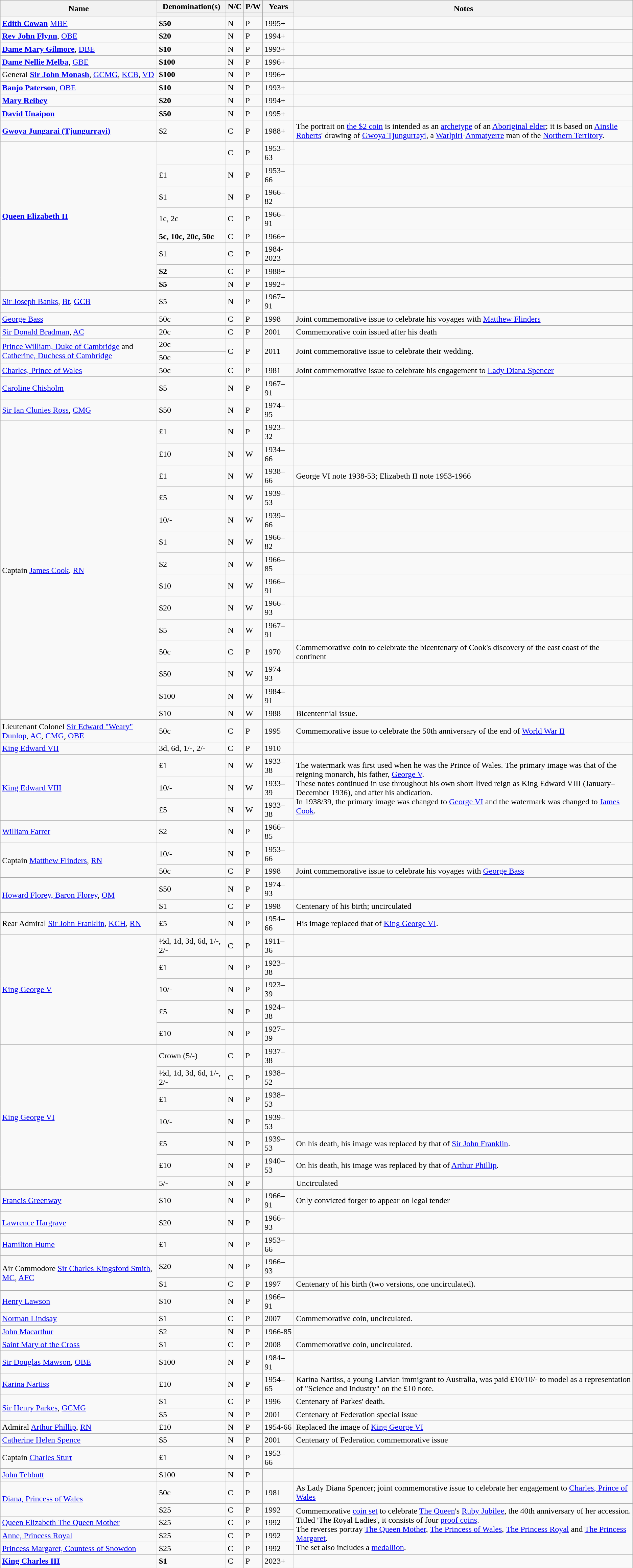<table class="wikitable sortable">
<tr>
<th rowspan=2>Name</th>
<th>Denomination(s)</th>
<th>N/C</th>
<th>P/W</th>
<th>Years</th>
<th rowspan=2>Notes</th>
</tr>
<tr>
<th></th>
<th></th>
<th></th>
<th></th>
</tr>
<tr>
<td><strong><a href='#'>Edith Cowan</a></strong> <a href='#'>MBE</a></td>
<td><strong>$50</strong></td>
<td>N</td>
<td>P</td>
<td>1995+</td>
<td></td>
</tr>
<tr>
<td><strong><a href='#'>Rev John Flynn</a></strong>, <a href='#'>OBE</a></td>
<td><strong>$20</strong></td>
<td>N</td>
<td>P</td>
<td>1994+</td>
<td></td>
</tr>
<tr>
<td><strong><a href='#'>Dame Mary Gilmore</a></strong>, <a href='#'>DBE</a></td>
<td><strong>$10</strong></td>
<td>N</td>
<td>P</td>
<td>1993+</td>
<td></td>
</tr>
<tr>
<td><strong><a href='#'>Dame Nellie Melba</a></strong>, <a href='#'>GBE</a></td>
<td><strong>$100</strong></td>
<td>N</td>
<td>P</td>
<td>1996+</td>
<td></td>
</tr>
<tr>
<td>General <strong><a href='#'>Sir John Monash</a></strong>, <a href='#'>GCMG</a>, <a href='#'>KCB</a>, <a href='#'>VD</a></td>
<td><strong>$100</strong></td>
<td>N</td>
<td>P</td>
<td>1996+</td>
<td></td>
</tr>
<tr>
<td><strong><a href='#'>Banjo Paterson</a></strong>, <a href='#'>OBE</a></td>
<td><strong>$10</strong></td>
<td>N</td>
<td>P</td>
<td>1993+</td>
<td></td>
</tr>
<tr>
<td><strong><a href='#'>Mary Reibey</a></strong></td>
<td><strong>$20</strong></td>
<td>N</td>
<td>P</td>
<td>1994+</td>
<td></td>
</tr>
<tr>
<td><strong><a href='#'>David Unaipon</a></strong></td>
<td><strong>$50</strong></td>
<td>N</td>
<td>P</td>
<td>1995+</td>
<td></td>
</tr>
<tr>
<td><strong><a href='#'>Gwoya Jungarai (Tjungurrayi)</a></strong></td>
<td>$2</td>
<td>C</td>
<td>P</td>
<td>1988+</td>
<td>The portrait on <a href='#'>the $2 coin</a> is intended as an <a href='#'>archetype</a> of an <a href='#'>Aboriginal elder</a>; it is based on <a href='#'>Ainslie Roberts</a>' drawing of <a href='#'>Gwoya Tjungurrayi</a>, a <a href='#'>Warlpiri</a>-<a href='#'>Anmatyerre</a> man of the <a href='#'>Northern Territory</a>.</td>
</tr>
<tr>
<td rowspan="8"><strong><a href='#'>Queen Elizabeth II</a></strong></td>
<td></td>
<td>C</td>
<td>P</td>
<td>1953–63</td>
<td></td>
</tr>
<tr>
<td>£1</td>
<td>N</td>
<td>P</td>
<td>1953–66</td>
<td></td>
</tr>
<tr>
<td>$1</td>
<td>N</td>
<td>P</td>
<td>1966–82</td>
<td></td>
</tr>
<tr>
<td>1c, 2c</td>
<td>C</td>
<td>P</td>
<td>1966–91</td>
<td></td>
</tr>
<tr>
<td><strong>5c, 10c, 20c, 50c</strong></td>
<td>C</td>
<td>P</td>
<td>1966+</td>
<td></td>
</tr>
<tr>
<td>$1</td>
<td>C</td>
<td>P</td>
<td>1984-2023</td>
<td></td>
</tr>
<tr>
<td><strong>$2</strong></td>
<td>C</td>
<td>P</td>
<td>1988+</td>
<td></td>
</tr>
<tr>
<td><strong>$5</strong></td>
<td>N</td>
<td>P</td>
<td>1992+</td>
<td></td>
</tr>
<tr>
<td><a href='#'>Sir Joseph Banks</a>, <a href='#'>Bt</a>, <a href='#'>GCB</a></td>
<td>$5</td>
<td>N</td>
<td>P</td>
<td>1967–91</td>
<td></td>
</tr>
<tr>
<td><a href='#'>George Bass</a></td>
<td>50c</td>
<td>C</td>
<td>P</td>
<td>1998</td>
<td>Joint commemorative issue to celebrate his voyages with <a href='#'>Matthew Flinders</a></td>
</tr>
<tr>
<td><a href='#'>Sir Donald Bradman</a>, <a href='#'>AC</a></td>
<td>20c</td>
<td>C</td>
<td>P</td>
<td>2001</td>
<td>Commemorative coin issued after his death</td>
</tr>
<tr>
<td rowspan="2"><a href='#'>Prince William, Duke of Cambridge</a> and<br><a href='#'>Catherine, Duchess of Cambridge</a></td>
<td>20c</td>
<td rowspan="2">C</td>
<td rowspan="2">P</td>
<td rowspan="2">2011</td>
<td rowspan="2">Joint commemorative issue to celebrate their wedding.</td>
</tr>
<tr>
<td>50c</td>
</tr>
<tr>
<td><a href='#'>Charles, Prince of Wales</a></td>
<td>50c</td>
<td>C</td>
<td>P</td>
<td>1981</td>
<td>Joint commemorative issue to celebrate his engagement to <a href='#'>Lady Diana Spencer</a></td>
</tr>
<tr>
<td><a href='#'>Caroline Chisholm</a></td>
<td>$5</td>
<td>N</td>
<td>P</td>
<td>1967–91</td>
<td></td>
</tr>
<tr>
<td><a href='#'>Sir Ian Clunies Ross</a>, <a href='#'>CMG</a></td>
<td>$50</td>
<td>N</td>
<td>P</td>
<td>1974–95</td>
<td></td>
</tr>
<tr>
<td rowspan="14">Captain <a href='#'>James Cook</a>, <a href='#'>RN</a></td>
<td>£1</td>
<td>N</td>
<td>P</td>
<td>1923–32</td>
<td></td>
</tr>
<tr>
<td>£10</td>
<td>N</td>
<td>W</td>
<td>1934–66</td>
<td></td>
</tr>
<tr>
<td>£1</td>
<td>N</td>
<td>W</td>
<td>1938–66</td>
<td>George VI note 1938-53; Elizabeth II note 1953-1966</td>
</tr>
<tr>
<td>£5</td>
<td>N</td>
<td>W</td>
<td>1939–53</td>
<td></td>
</tr>
<tr>
<td>10/-</td>
<td>N</td>
<td>W</td>
<td>1939–66</td>
<td></td>
</tr>
<tr>
<td>$1</td>
<td>N</td>
<td>W</td>
<td>1966–82</td>
<td></td>
</tr>
<tr>
<td>$2</td>
<td>N</td>
<td>W</td>
<td>1966–85</td>
<td></td>
</tr>
<tr>
<td>$10</td>
<td>N</td>
<td>W</td>
<td>1966–91</td>
<td></td>
</tr>
<tr>
<td>$20</td>
<td>N</td>
<td>W</td>
<td>1966–93</td>
<td></td>
</tr>
<tr>
<td>$5</td>
<td>N</td>
<td>W</td>
<td>1967–91</td>
<td></td>
</tr>
<tr>
<td>50c</td>
<td>C</td>
<td>P</td>
<td>1970</td>
<td>Commemorative coin to celebrate the bicentenary of Cook's discovery of the east coast of the continent</td>
</tr>
<tr>
<td>$50</td>
<td>N</td>
<td>W</td>
<td>1974–93</td>
<td></td>
</tr>
<tr>
<td>$100</td>
<td>N</td>
<td>W</td>
<td>1984–91</td>
<td></td>
</tr>
<tr>
<td>$10</td>
<td>N</td>
<td>W</td>
<td>1988</td>
<td>Bicentennial issue.</td>
</tr>
<tr>
<td>Lieutenant Colonel <a href='#'>Sir Edward "Weary" Dunlop</a>, <a href='#'>AC</a>, <a href='#'>CMG</a>, <a href='#'>OBE</a></td>
<td>50c</td>
<td>C</td>
<td>P</td>
<td>1995</td>
<td>Commemorative issue to celebrate the 50th anniversary of the end of <a href='#'>World War II</a></td>
</tr>
<tr>
<td><a href='#'>King Edward VII</a></td>
<td>3d, 6d, 1/-, 2/-</td>
<td>C</td>
<td>P</td>
<td>1910</td>
<td></td>
</tr>
<tr>
<td rowspan="3"><a href='#'>King Edward VIII</a></td>
<td>£1</td>
<td>N</td>
<td>W</td>
<td>1933–38</td>
<td rowspan="3">The watermark was first used when he was the Prince of Wales. The primary image was that of the reigning monarch, his father, <a href='#'>George V</a>.<br>These notes continued in use throughout his own short-lived reign as King Edward VIII (January–December 1936), and after his abdication.<br>In 1938/39, the primary image was changed to <a href='#'>George VI</a> and the watermark was changed to <a href='#'>James Cook</a>.</td>
</tr>
<tr>
<td>10/-</td>
<td>N</td>
<td>W</td>
<td>1933–39</td>
</tr>
<tr>
<td>£5</td>
<td>N</td>
<td>W</td>
<td>1933–38</td>
</tr>
<tr>
<td><a href='#'>William Farrer</a></td>
<td>$2</td>
<td>N</td>
<td>P</td>
<td>1966–85</td>
<td></td>
</tr>
<tr>
<td rowspan="2">Captain <a href='#'>Matthew Flinders</a>, <a href='#'>RN</a></td>
<td>10/-</td>
<td>N</td>
<td>P</td>
<td>1953–66</td>
<td></td>
</tr>
<tr>
<td>50c</td>
<td>C</td>
<td>P</td>
<td>1998</td>
<td>Joint commemorative issue to celebrate his voyages with <a href='#'>George Bass</a></td>
</tr>
<tr>
<td rowspan="2"><a href='#'>Howard Florey, Baron Florey</a>, <a href='#'>OM</a></td>
<td>$50</td>
<td>N</td>
<td>P</td>
<td>1974–93</td>
<td></td>
</tr>
<tr>
<td>$1</td>
<td>C</td>
<td>P</td>
<td>1998</td>
<td>Centenary of his birth; uncirculated</td>
</tr>
<tr>
<td>Rear Admiral <a href='#'>Sir John Franklin</a>, <a href='#'>KCH</a>, <a href='#'>RN</a></td>
<td>£5</td>
<td>N</td>
<td>P</td>
<td>1954–66</td>
<td>His image replaced that of <a href='#'>King George VI</a>.</td>
</tr>
<tr>
<td rowspan="5"><a href='#'>King George V</a></td>
<td>½d, 1d, 3d, 6d, 1/-, 2/-</td>
<td>C</td>
<td>P</td>
<td>1911–36</td>
<td></td>
</tr>
<tr>
<td>£1</td>
<td>N</td>
<td>P</td>
<td>1923–38</td>
<td></td>
</tr>
<tr>
<td>10/-</td>
<td>N</td>
<td>P</td>
<td>1923–39</td>
<td></td>
</tr>
<tr>
<td>£5</td>
<td>N</td>
<td>P</td>
<td>1924–38</td>
<td></td>
</tr>
<tr>
<td>£10</td>
<td>N</td>
<td>P</td>
<td>1927–39</td>
<td></td>
</tr>
<tr>
<td rowspan="7"><a href='#'>King George VI</a></td>
<td>Crown (5/-)</td>
<td>C</td>
<td>P</td>
<td>1937–38</td>
<td></td>
</tr>
<tr>
<td>½d, 1d, 3d, 6d, 1/-, 2/-</td>
<td>C</td>
<td>P</td>
<td>1938–52</td>
<td></td>
</tr>
<tr>
<td>£1</td>
<td>N</td>
<td>P</td>
<td>1938–53</td>
<td></td>
</tr>
<tr>
<td>10/-</td>
<td>N</td>
<td>P</td>
<td>1939–53</td>
<td></td>
</tr>
<tr>
<td>£5</td>
<td>N</td>
<td>P</td>
<td>1939–53</td>
<td>On his death, his image was replaced by that of <a href='#'>Sir John Franklin</a>.</td>
</tr>
<tr>
<td>£10</td>
<td>N</td>
<td>P</td>
<td>1940–53</td>
<td>On his death, his image was replaced by that of <a href='#'>Arthur Phillip</a>.</td>
</tr>
<tr>
<td>5/-</td>
<td>N</td>
<td>P</td>
<td></td>
<td>Uncirculated</td>
</tr>
<tr>
<td><a href='#'>Francis Greenway</a></td>
<td>$10</td>
<td>N</td>
<td>P</td>
<td>1966–91</td>
<td>Only convicted forger to appear on legal tender</td>
</tr>
<tr>
<td><a href='#'>Lawrence Hargrave</a></td>
<td>$20</td>
<td>N</td>
<td>P</td>
<td>1966–93</td>
<td></td>
</tr>
<tr>
<td><a href='#'>Hamilton Hume</a></td>
<td>£1</td>
<td>N</td>
<td>P</td>
<td>1953–66</td>
<td></td>
</tr>
<tr>
<td rowspan="2">Air Commodore <a href='#'>Sir Charles Kingsford Smith</a>, <a href='#'>MC</a>, <a href='#'>AFC</a></td>
<td>$20</td>
<td>N</td>
<td>P</td>
<td>1966–93</td>
<td></td>
</tr>
<tr>
<td>$1</td>
<td>C</td>
<td>P</td>
<td>1997</td>
<td>Centenary of his birth (two versions, one uncirculated).</td>
</tr>
<tr>
<td><a href='#'>Henry Lawson</a></td>
<td>$10</td>
<td>N</td>
<td>P</td>
<td>1966–91</td>
<td></td>
</tr>
<tr>
<td><a href='#'>Norman Lindsay</a></td>
<td>$1</td>
<td>C</td>
<td>P</td>
<td>2007</td>
<td>Commemorative coin, uncirculated.</td>
</tr>
<tr>
<td><a href='#'>John Macarthur</a></td>
<td>$2</td>
<td>N</td>
<td>P</td>
<td>1966-85</td>
<td></td>
</tr>
<tr>
<td><a href='#'>Saint Mary of the Cross</a></td>
<td>$1</td>
<td>C</td>
<td>P</td>
<td>2008</td>
<td>Commemorative coin, uncirculated.</td>
</tr>
<tr>
<td><a href='#'>Sir Douglas Mawson</a>, <a href='#'>OBE</a></td>
<td>$100</td>
<td>N</td>
<td>P</td>
<td>1984–91</td>
<td></td>
</tr>
<tr>
<td><a href='#'>Karina Nartiss</a></td>
<td>£10</td>
<td>N</td>
<td>P</td>
<td>1954–65</td>
<td>Karina Nartiss, a young Latvian immigrant to Australia, was paid £10/10/- to model as a representation of "Science and Industry" on the £10 note.</td>
</tr>
<tr>
<td rowspan="2"><a href='#'>Sir Henry Parkes</a>, <a href='#'>GCMG</a></td>
<td>$1</td>
<td>C</td>
<td>P</td>
<td>1996</td>
<td>Centenary of Parkes' death.</td>
</tr>
<tr>
<td>$5</td>
<td>N</td>
<td>P</td>
<td>2001</td>
<td>Centenary of Federation special issue</td>
</tr>
<tr>
<td>Admiral <a href='#'>Arthur Phillip</a>, <a href='#'>RN</a></td>
<td>£10</td>
<td>N</td>
<td>P</td>
<td>1954-66</td>
<td>Replaced the image of <a href='#'>King George VI</a></td>
</tr>
<tr>
<td><a href='#'>Catherine Helen Spence</a></td>
<td>$5</td>
<td>N</td>
<td>P</td>
<td>2001</td>
<td>Centenary of Federation commemorative issue</td>
</tr>
<tr>
<td>Captain <a href='#'>Charles Sturt</a></td>
<td>£1</td>
<td>N</td>
<td>P</td>
<td>1953–66</td>
<td></td>
</tr>
<tr>
<td><a href='#'>John Tebbutt</a></td>
<td>$100</td>
<td>N</td>
<td>P</td>
<td></td>
<td></td>
</tr>
<tr>
<td rowspan="2"><a href='#'>Diana, Princess of Wales</a></td>
<td>50c</td>
<td>C</td>
<td>P</td>
<td>1981</td>
<td>As Lady Diana Spencer; joint commemorative issue to celebrate her engagement to <a href='#'>Charles, Prince of Wales</a></td>
</tr>
<tr>
<td>$25</td>
<td>C</td>
<td>P</td>
<td>1992</td>
<td rowspan="4">Commemorative <a href='#'>coin set</a> to celebrate <a href='#'>The Queen</a>'s <a href='#'>Ruby Jubilee</a>, the 40th anniversary of her accession.<br> Titled 'The Royal Ladies', it consists of four <a href='#'>proof coins</a>.<br>The reverses portray <a href='#'>The Queen Mother</a>, <a href='#'>The Princess of Wales</a>, <a href='#'>The Princess Royal</a> and <a href='#'>The Princess Margaret</a>.<br>The set also includes a <a href='#'>medallion</a>.</td>
</tr>
<tr>
<td><a href='#'>Queen Elizabeth The Queen Mother</a></td>
<td>$25</td>
<td>C</td>
<td>P</td>
<td>1992</td>
</tr>
<tr>
<td><a href='#'>Anne, Princess Royal</a></td>
<td>$25</td>
<td>C</td>
<td>P</td>
<td>1992</td>
</tr>
<tr>
<td><a href='#'>Princess Margaret, Countess of Snowdon</a></td>
<td>$25</td>
<td>C</td>
<td>P</td>
<td>1992</td>
</tr>
<tr>
<td><strong><a href='#'>King Charles III</a></strong></td>
<td><strong>$1</strong></td>
<td>C</td>
<td>P</td>
<td>2023+</td>
<td></td>
</tr>
<tr>
</tr>
</table>
